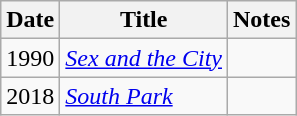<table class="wikitable sortable">
<tr>
<th>Date</th>
<th>Title</th>
<th>Notes</th>
</tr>
<tr>
<td>1990</td>
<td><em><a href='#'>Sex and the City</a></em></td>
<td></td>
</tr>
<tr>
<td>2018</td>
<td><em><a href='#'>South Park</a></em></td>
<td></td>
</tr>
</table>
